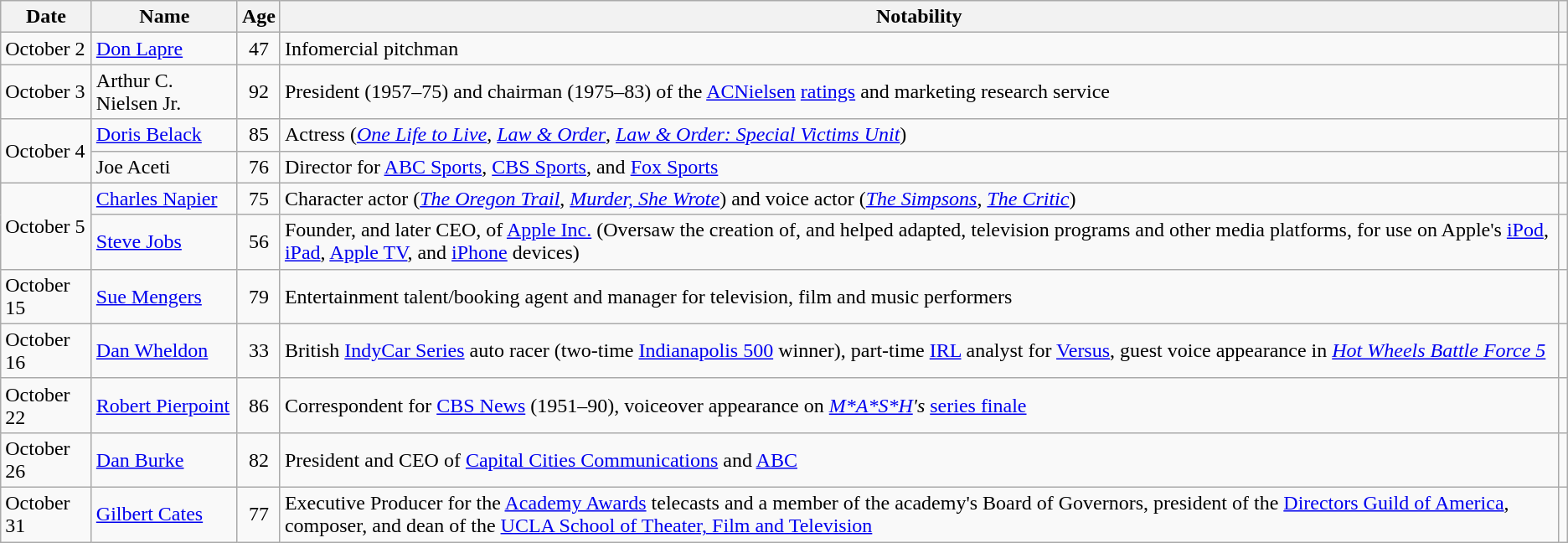<table class="wikitable sortable">
<tr ">
<th>Date</th>
<th>Name</th>
<th>Age</th>
<th>Notability</th>
<th class="unsortable"></th>
</tr>
<tr>
<td>October 2</td>
<td><a href='#'>Don Lapre</a></td>
<td style="text-align:center;">47</td>
<td>Infomercial pitchman</td>
<td></td>
</tr>
<tr>
<td>October 3</td>
<td>Arthur C. Nielsen Jr.</td>
<td style="text-align:center;">92</td>
<td>President (1957–75) and chairman (1975–83) of the <a href='#'>ACNielsen</a> <a href='#'>ratings</a> and marketing research service</td>
<td></td>
</tr>
<tr>
<td rowspan="2">October 4</td>
<td><a href='#'>Doris Belack</a></td>
<td style="text-align:center;">85</td>
<td>Actress (<em><a href='#'>One Life to Live</a></em>, <em><a href='#'>Law & Order</a></em>, <em><a href='#'>Law & Order: Special Victims Unit</a></em>)</td>
<td></td>
</tr>
<tr>
<td>Joe Aceti</td>
<td style="text-align:center;">76</td>
<td>Director for <a href='#'>ABC Sports</a>, <a href='#'>CBS Sports</a>, and <a href='#'>Fox Sports</a></td>
<td></td>
</tr>
<tr>
<td rowspan="2">October 5</td>
<td><a href='#'>Charles Napier</a></td>
<td style="text-align:center;">75</td>
<td>Character actor (<em><a href='#'>The Oregon Trail</a></em>, <em><a href='#'>Murder, She Wrote</a></em>) and voice actor (<em><a href='#'>The Simpsons</a></em>, <em><a href='#'>The Critic</a></em>)</td>
<td></td>
</tr>
<tr>
<td><a href='#'>Steve Jobs</a></td>
<td style="text-align:center;">56</td>
<td>Founder, and later CEO, of <a href='#'>Apple Inc.</a> (Oversaw the creation of, and helped adapted, television programs and other media platforms, for use on Apple's <a href='#'>iPod</a>, <a href='#'>iPad</a>, <a href='#'>Apple TV</a>, and <a href='#'>iPhone</a> devices)</td>
<td></td>
</tr>
<tr>
<td>October 15</td>
<td><a href='#'>Sue Mengers</a></td>
<td style="text-align:center;">79</td>
<td>Entertainment talent/booking agent and manager for television, film and music performers</td>
<td></td>
</tr>
<tr>
<td>October 16</td>
<td><a href='#'>Dan Wheldon</a></td>
<td style="text-align:center;">33</td>
<td>British <a href='#'>IndyCar Series</a> auto racer (two-time <a href='#'>Indianapolis 500</a> winner), part-time <a href='#'>IRL</a> analyst for <a href='#'>Versus</a>, guest voice appearance in <em><a href='#'>Hot Wheels Battle Force 5</a></em></td>
<td></td>
</tr>
<tr>
<td>October 22</td>
<td><a href='#'>Robert Pierpoint</a></td>
<td style="text-align:center;">86</td>
<td>Correspondent for <a href='#'>CBS News</a> (1951–90), voiceover appearance on <em><a href='#'>M*A*S*H</a>'s</em> <a href='#'>series finale</a></td>
<td></td>
</tr>
<tr>
<td>October 26</td>
<td><a href='#'>Dan Burke</a></td>
<td style="text-align:center;">82</td>
<td>President and CEO of <a href='#'>Capital Cities Communications</a> and <a href='#'>ABC</a></td>
<td></td>
</tr>
<tr>
<td>October 31</td>
<td><a href='#'>Gilbert Cates</a></td>
<td style="text-align:center;">77</td>
<td>Executive Producer for the <a href='#'>Academy Awards</a> telecasts and a member of the academy's Board of Governors, president of the <a href='#'>Directors Guild of America</a>, composer, and dean of the <a href='#'>UCLA School of Theater, Film and Television</a></td>
<td></td>
</tr>
</table>
